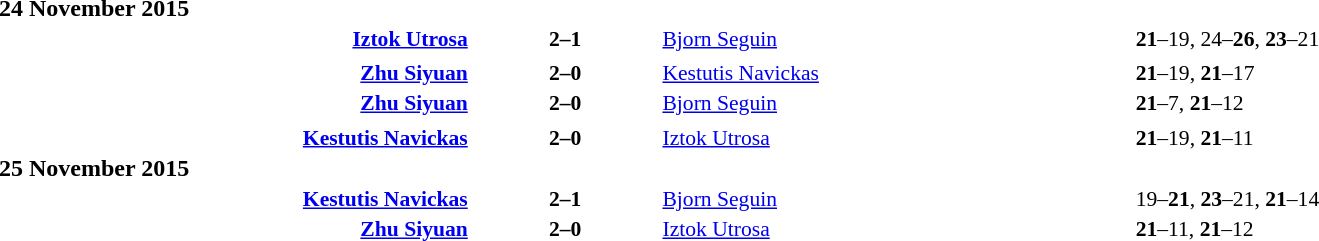<table style="width:100%;" cellspacing="1">
<tr>
<th width=25%></th>
<th width=10%></th>
<th width=25%></th>
</tr>
<tr>
<td><strong>24 November 2015</strong></td>
</tr>
<tr style=font-size:90%>
<td align=right><strong> <a href='#'>Iztok Utrosa</a></strong></td>
<td align=center><strong> 2–1 </strong></td>
<td> <a href='#'>Bjorn Seguin</a></td>
<td><strong>21</strong>–19, 24–<strong>26</strong>, <strong>23</strong>–21</td>
</tr>
<tr>
<td></td>
</tr>
<tr style=font-size:90%>
<td align=right><strong> <a href='#'>Zhu Siyuan</a></strong></td>
<td align=center><strong> 2–0 </strong></td>
<td> <a href='#'>Kestutis Navickas</a></td>
<td><strong>21</strong>–19, <strong>21</strong>–17</td>
<td></td>
</tr>
<tr style=font-size:90%>
<td align=right><strong> <a href='#'>Zhu Siyuan</a></strong></td>
<td align=center><strong> 2–0 </strong></td>
<td> <a href='#'>Bjorn Seguin</a></td>
<td><strong>21</strong>–7, <strong>21</strong>–12</td>
</tr>
<tr>
<td></td>
</tr>
<tr style=font-size:90%>
<td align=right><strong> <a href='#'>Kestutis Navickas</a></strong></td>
<td align=center><strong> 2–0 </strong></td>
<td> <a href='#'>Iztok Utrosa</a></td>
<td><strong>21</strong>–19, <strong>21</strong>–11</td>
</tr>
<tr>
<td><strong>25 November 2015</strong></td>
</tr>
<tr style=font-size:90%>
<td align=right><strong> <a href='#'>Kestutis Navickas</a></strong></td>
<td align=center><strong> 2–1 </strong></td>
<td> <a href='#'>Bjorn Seguin</a></td>
<td>19–<strong>21</strong>, <strong>23</strong>–21, <strong>21</strong>–14</td>
<td></td>
</tr>
<tr style=font-size:90%>
<td align=right><strong> <a href='#'>Zhu Siyuan</a></strong></td>
<td align=center><strong> 2–0 </strong></td>
<td> <a href='#'>Iztok Utrosa</a></td>
<td><strong>21</strong>–11, <strong>21</strong>–12</td>
</tr>
</table>
